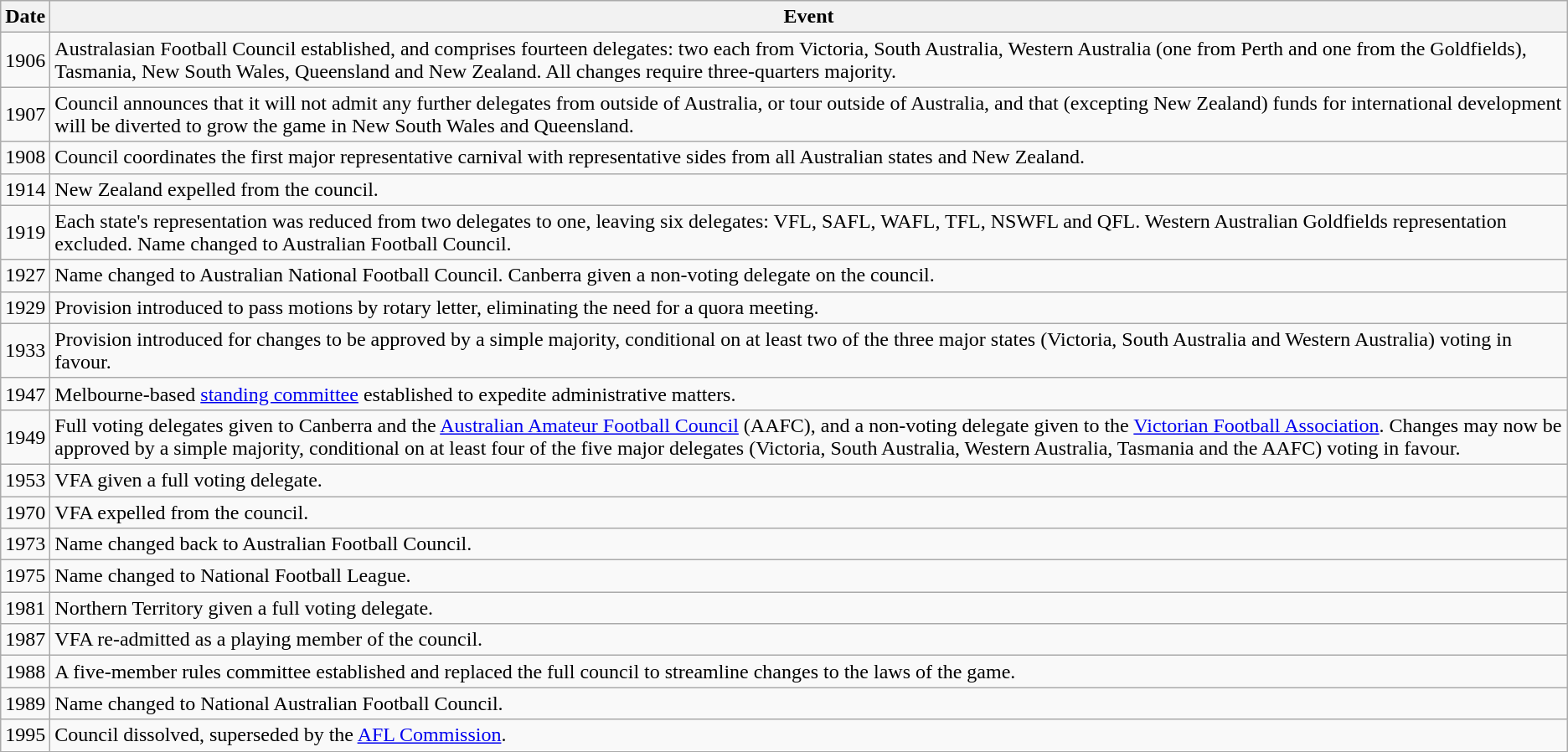<table class="wikitable">
<tr>
<th>Date</th>
<th>Event</th>
</tr>
<tr>
<td>1906</td>
<td>Australasian Football Council established, and comprises fourteen delegates: two each from Victoria, South Australia, Western Australia (one from Perth and one from the Goldfields), Tasmania, New South Wales, Queensland and New Zealand. All changes require three-quarters majority.</td>
</tr>
<tr>
<td>1907</td>
<td>Council announces that it will not admit any further delegates from outside of Australia, or tour outside of Australia, and that (excepting New Zealand) funds for international development will be diverted to grow the game in New South Wales and Queensland.</td>
</tr>
<tr>
<td>1908</td>
<td>Council coordinates the first major representative carnival with representative sides from all Australian states and New Zealand.</td>
</tr>
<tr>
<td>1914</td>
<td>New Zealand expelled from the council.</td>
</tr>
<tr>
<td>1919</td>
<td>Each state's representation was reduced from two delegates to one, leaving six delegates: VFL, SAFL, WAFL, TFL, NSWFL and QFL. Western Australian Goldfields representation excluded. Name changed to Australian Football Council.</td>
</tr>
<tr>
<td>1927</td>
<td>Name changed to Australian National Football Council. Canberra given a non-voting delegate on the council.</td>
</tr>
<tr>
<td>1929</td>
<td>Provision introduced to pass motions by rotary letter, eliminating the need for a quora meeting.</td>
</tr>
<tr>
<td>1933</td>
<td>Provision introduced for changes to be approved by a simple majority, conditional on at least two of the three major states (Victoria, South Australia and Western Australia) voting in favour.</td>
</tr>
<tr>
<td>1947</td>
<td>Melbourne-based <a href='#'>standing committee</a> established to expedite administrative matters.</td>
</tr>
<tr>
<td>1949</td>
<td>Full voting delegates given to Canberra and the <a href='#'>Australian Amateur Football Council</a> (AAFC), and a non-voting delegate given to the <a href='#'>Victorian Football Association</a>. Changes may now be approved by a simple majority, conditional on at least four of the five major delegates (Victoria, South Australia, Western Australia, Tasmania and the AAFC) voting in favour.</td>
</tr>
<tr>
<td>1953</td>
<td>VFA given a full voting delegate.</td>
</tr>
<tr>
<td>1970</td>
<td>VFA expelled from the council.</td>
</tr>
<tr>
<td>1973</td>
<td>Name changed back to Australian Football Council.</td>
</tr>
<tr>
<td>1975</td>
<td>Name changed to National Football League.</td>
</tr>
<tr>
<td>1981</td>
<td>Northern Territory given a full voting delegate.</td>
</tr>
<tr>
<td>1987</td>
<td>VFA re-admitted as a playing member of the council.</td>
</tr>
<tr>
<td>1988</td>
<td>A five-member rules committee established and replaced the full council to streamline changes to the laws of the game.</td>
</tr>
<tr>
<td>1989</td>
<td>Name changed to National Australian Football Council.</td>
</tr>
<tr>
<td>1995</td>
<td>Council dissolved, superseded by the <a href='#'>AFL Commission</a>.</td>
</tr>
</table>
